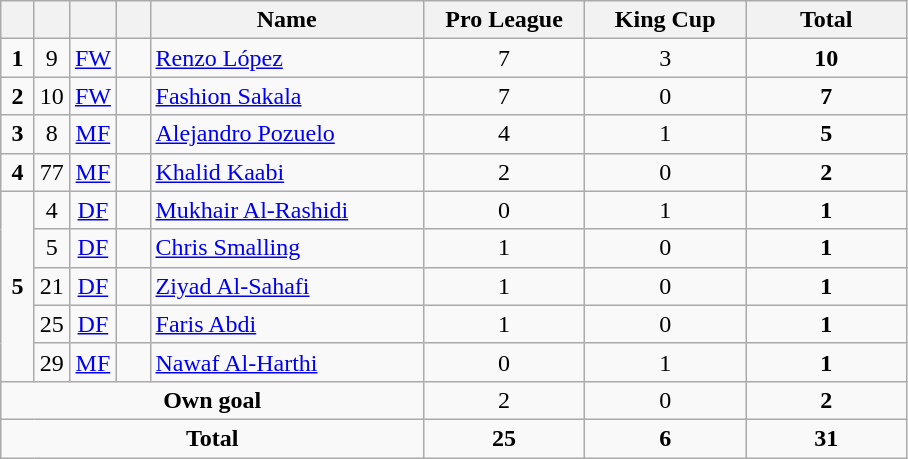<table class="wikitable" style="text-align:center">
<tr>
<th width=15></th>
<th width=15></th>
<th width=15></th>
<th width=15></th>
<th width=175>Name</th>
<th width=100>Pro League</th>
<th width=100>King Cup</th>
<th width=100>Total</th>
</tr>
<tr>
<td><strong>1</strong></td>
<td>9</td>
<td><a href='#'>FW</a></td>
<td></td>
<td align=left><a href='#'>Renzo López</a></td>
<td>7</td>
<td>3</td>
<td><strong>10</strong></td>
</tr>
<tr>
<td><strong>2</strong></td>
<td>10</td>
<td><a href='#'>FW</a></td>
<td></td>
<td align=left><a href='#'>Fashion Sakala</a></td>
<td>7</td>
<td>0</td>
<td><strong>7</strong></td>
</tr>
<tr>
<td><strong>3</strong></td>
<td>8</td>
<td><a href='#'>MF</a></td>
<td></td>
<td align=left><a href='#'>Alejandro Pozuelo</a></td>
<td>4</td>
<td>1</td>
<td><strong>5</strong></td>
</tr>
<tr>
<td><strong>4</strong></td>
<td>77</td>
<td><a href='#'>MF</a></td>
<td></td>
<td align=left><a href='#'>Khalid Kaabi</a></td>
<td>2</td>
<td>0</td>
<td><strong>2</strong></td>
</tr>
<tr>
<td rowspan=5><strong>5</strong></td>
<td>4</td>
<td><a href='#'>DF</a></td>
<td></td>
<td align=left><a href='#'>Mukhair Al-Rashidi</a></td>
<td>0</td>
<td>1</td>
<td><strong>1</strong></td>
</tr>
<tr>
<td>5</td>
<td><a href='#'>DF</a></td>
<td></td>
<td align=left><a href='#'>Chris Smalling</a></td>
<td>1</td>
<td>0</td>
<td><strong>1</strong></td>
</tr>
<tr>
<td>21</td>
<td><a href='#'>DF</a></td>
<td></td>
<td align=left><a href='#'>Ziyad Al-Sahafi</a></td>
<td>1</td>
<td>0</td>
<td><strong>1</strong></td>
</tr>
<tr>
<td>25</td>
<td><a href='#'>DF</a></td>
<td></td>
<td align=left><a href='#'>Faris Abdi</a></td>
<td>1</td>
<td>0</td>
<td><strong>1</strong></td>
</tr>
<tr>
<td>29</td>
<td><a href='#'>MF</a></td>
<td></td>
<td align=left><a href='#'>Nawaf Al-Harthi</a></td>
<td>0</td>
<td>1</td>
<td><strong>1</strong></td>
</tr>
<tr>
<td colspan=5><strong>Own goal</strong></td>
<td>2</td>
<td>0</td>
<td><strong>2</strong></td>
</tr>
<tr>
<td colspan=5><strong>Total</strong></td>
<td><strong>25</strong></td>
<td><strong>6</strong></td>
<td><strong>31</strong></td>
</tr>
</table>
